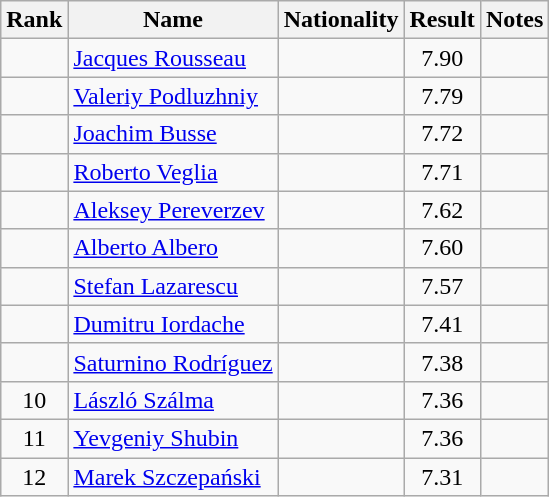<table class="wikitable sortable" style="text-align:center">
<tr>
<th>Rank</th>
<th>Name</th>
<th>Nationality</th>
<th>Result</th>
<th>Notes</th>
</tr>
<tr>
<td></td>
<td align="left"><a href='#'>Jacques Rousseau</a></td>
<td align=left></td>
<td>7.90</td>
<td></td>
</tr>
<tr>
<td></td>
<td align="left"><a href='#'>Valeriy Podluzhniy</a></td>
<td align=left></td>
<td>7.79</td>
<td></td>
</tr>
<tr>
<td></td>
<td align="left"><a href='#'>Joachim Busse</a></td>
<td align=left></td>
<td>7.72</td>
<td></td>
</tr>
<tr>
<td></td>
<td align="left"><a href='#'>Roberto Veglia</a></td>
<td align=left></td>
<td>7.71</td>
<td></td>
</tr>
<tr>
<td></td>
<td align="left"><a href='#'>Aleksey Pereverzev</a></td>
<td align=left></td>
<td>7.62</td>
<td></td>
</tr>
<tr>
<td></td>
<td align="left"><a href='#'>Alberto Albero</a></td>
<td align=left></td>
<td>7.60</td>
<td></td>
</tr>
<tr>
<td></td>
<td align="left"><a href='#'>Stefan Lazarescu</a></td>
<td align=left></td>
<td>7.57</td>
<td></td>
</tr>
<tr>
<td></td>
<td align="left"><a href='#'>Dumitru Iordache</a></td>
<td align=left></td>
<td>7.41</td>
<td></td>
</tr>
<tr>
<td></td>
<td align="left"><a href='#'>Saturnino Rodríguez</a></td>
<td align=left></td>
<td>7.38</td>
<td></td>
</tr>
<tr>
<td>10</td>
<td align="left"><a href='#'>László Szálma</a></td>
<td align=left></td>
<td>7.36</td>
<td></td>
</tr>
<tr>
<td>11</td>
<td align="left"><a href='#'>Yevgeniy Shubin</a></td>
<td align=left></td>
<td>7.36</td>
<td></td>
</tr>
<tr>
<td>12</td>
<td align="left"><a href='#'>Marek Szczepański</a></td>
<td align=left></td>
<td>7.31</td>
<td></td>
</tr>
</table>
